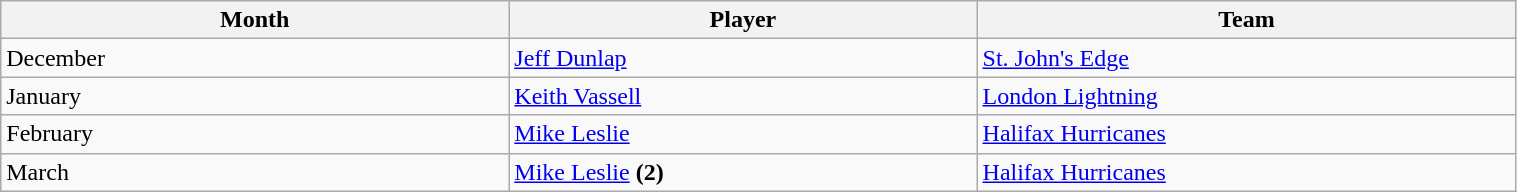<table class="wikitable" style="width: 80%">
<tr>
<th width=60>Month</th>
<th width=60>Player</th>
<th width=60>Team</th>
</tr>
<tr>
<td>December</td>
<td><a href='#'>Jeff Dunlap</a></td>
<td><a href='#'>St. John's Edge</a></td>
</tr>
<tr>
<td>January</td>
<td><a href='#'>Keith Vassell</a></td>
<td><a href='#'>London Lightning</a></td>
</tr>
<tr>
<td>February</td>
<td><a href='#'>Mike Leslie</a></td>
<td><a href='#'>Halifax Hurricanes</a></td>
</tr>
<tr>
<td>March</td>
<td><a href='#'>Mike Leslie</a> <strong>(2)</strong></td>
<td><a href='#'>Halifax Hurricanes</a></td>
</tr>
</table>
